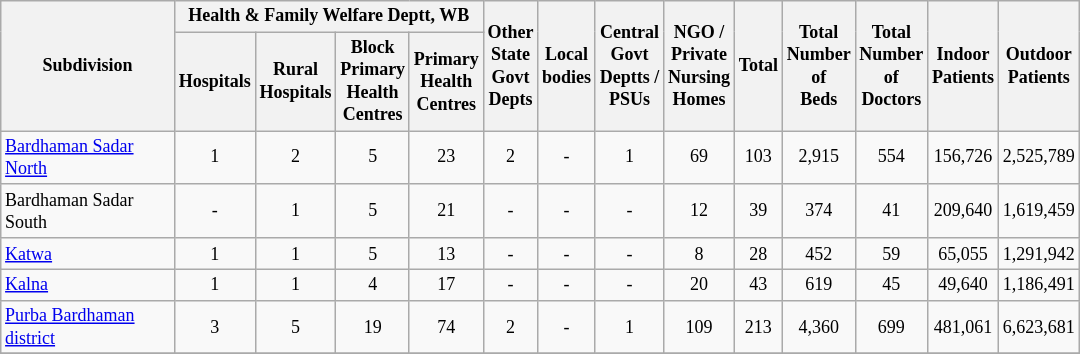<table class="wikitable" style="text-align:center;font-size: 9pt">
<tr>
<th width="110" rowspan="2">Subdivision</th>
<th width="160" colspan="4" rowspan="1">Health & Family Welfare Deptt, WB</th>
<th widthspan="110" rowspan="2">Other<br>State<br>Govt<br>Depts</th>
<th widthspan="110" rowspan="2">Local<br>bodies</th>
<th widthspan="110" rowspan="2">Central<br>Govt<br>Deptts /<br>PSUs</th>
<th widthspan="110" rowspan="2">NGO /<br>Private<br>Nursing<br>Homes</th>
<th widthspan="110" rowspan="2">Total</th>
<th widthspan="110" rowspan="2">Total<br>Number<br>of<br>Beds</th>
<th widthspan="110" rowspan="2">Total<br>Number<br>of<br>Doctors</th>
<th widthspan="130" rowspan="2">Indoor<br>Patients</th>
<th widthspan="130" rowspan="2">Outdoor<br>Patients</th>
</tr>
<tr>
<th width="40">Hospitals<br></th>
<th width="40">Rural<br>Hospitals<br></th>
<th width="40">Block<br>Primary<br>Health<br>Centres<br></th>
<th width="40">Primary<br>Health<br>Centres<br></th>
</tr>
<tr>
<td align=left><a href='#'>Bardhaman Sadar North</a></td>
<td align="center">1</td>
<td align="center">2</td>
<td align="center">5</td>
<td align="center">23</td>
<td align="center">2</td>
<td align="center">-</td>
<td align="center">1</td>
<td align="center">69</td>
<td align="center">103</td>
<td align="center">2,915</td>
<td align="center">554</td>
<td align="center">156,726</td>
<td align="center">2,525,789</td>
</tr>
<tr>
<td align=left>Bardhaman Sadar South</td>
<td align="center">-</td>
<td align="center">1</td>
<td align="center">5</td>
<td align="center">21</td>
<td align="center">-</td>
<td align="center">-</td>
<td align="center">-</td>
<td align="center">12</td>
<td align="center">39</td>
<td align="center">374</td>
<td align="center">41</td>
<td align="center">209,640</td>
<td align="center">1,619,459</td>
</tr>
<tr>
<td align=left><a href='#'>Katwa</a></td>
<td align="center">1</td>
<td align="center">1</td>
<td align="center">5</td>
<td align="center">13</td>
<td align="center">-</td>
<td align="center">-</td>
<td align="center">-</td>
<td align="center">8</td>
<td align="center">28</td>
<td align="center">452</td>
<td align="center">59</td>
<td align="center">65,055</td>
<td align="center">1,291,942</td>
</tr>
<tr>
<td align=left><a href='#'>Kalna</a></td>
<td align="center">1</td>
<td align="center">1</td>
<td align="center">4</td>
<td align="center">17</td>
<td align="center">-</td>
<td align="center">-</td>
<td align="center">-</td>
<td align="center">20</td>
<td align="center">43</td>
<td align="center">619</td>
<td align="center">45</td>
<td align="center">49,640</td>
<td align="center">1,186,491</td>
</tr>
<tr>
<td align=left><a href='#'>Purba Bardhaman district</a></td>
<td align="center">3</td>
<td align="center">5</td>
<td align="center">19</td>
<td align="center">74</td>
<td align="center">2</td>
<td align="center">-</td>
<td align="center">1</td>
<td align="center">109</td>
<td align="center">213</td>
<td align="center">4,360</td>
<td align="center">699</td>
<td align="center">481,061</td>
<td align="center">6,623,681</td>
</tr>
<tr>
</tr>
</table>
